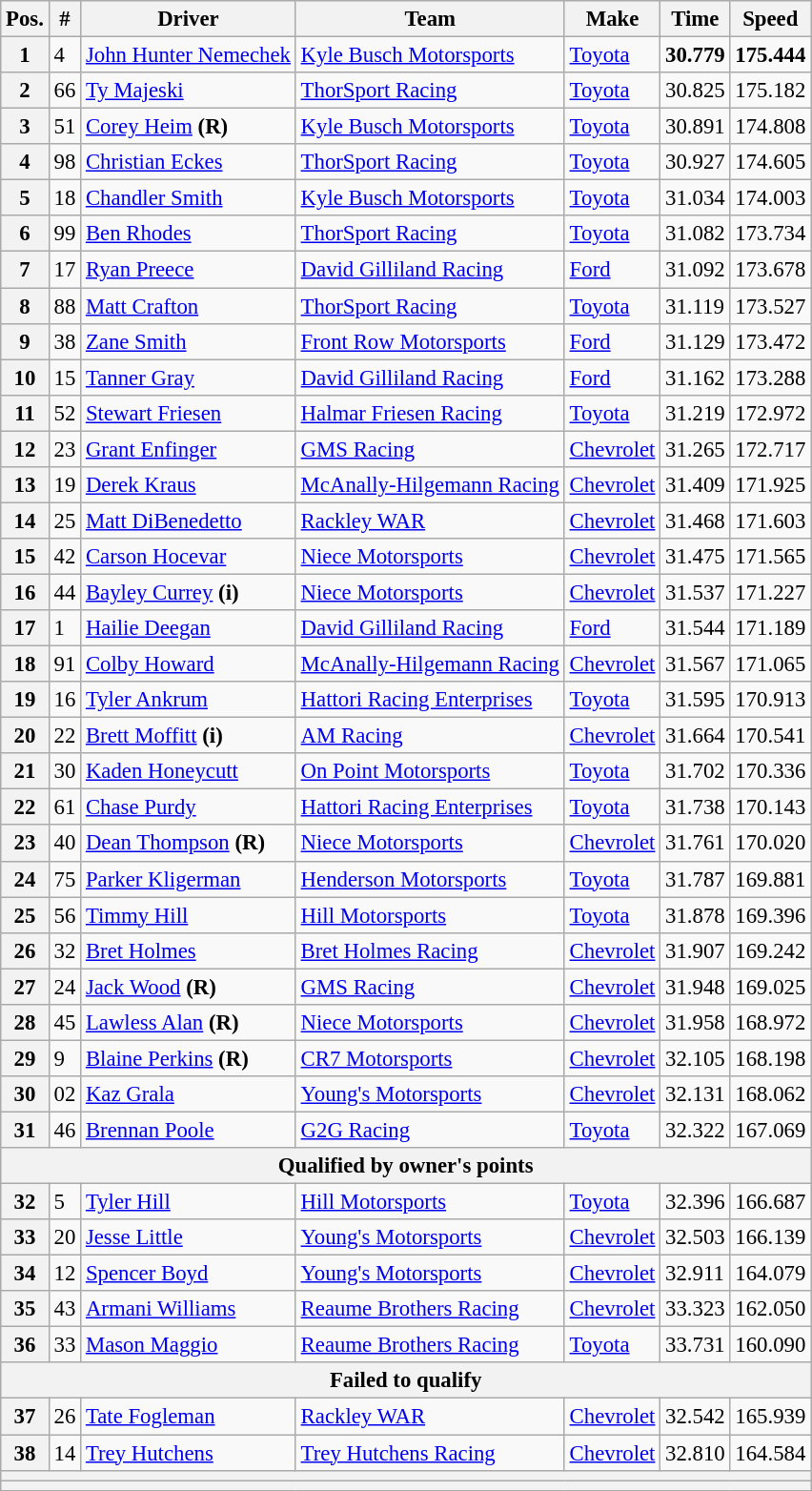<table class="wikitable" style="font-size:95%">
<tr>
<th>Pos.</th>
<th>#</th>
<th>Driver</th>
<th>Team</th>
<th>Make</th>
<th>Time</th>
<th>Speed</th>
</tr>
<tr>
<th>1</th>
<td>4</td>
<td><a href='#'>John Hunter Nemechek</a></td>
<td><a href='#'>Kyle Busch Motorsports</a></td>
<td><a href='#'>Toyota</a></td>
<td><strong>30.779</strong></td>
<td><strong>175.444</strong></td>
</tr>
<tr>
<th>2</th>
<td>66</td>
<td><a href='#'>Ty Majeski</a></td>
<td><a href='#'>ThorSport Racing</a></td>
<td><a href='#'>Toyota</a></td>
<td>30.825</td>
<td>175.182</td>
</tr>
<tr>
<th>3</th>
<td>51</td>
<td><a href='#'>Corey Heim</a> <strong>(R)</strong></td>
<td><a href='#'>Kyle Busch Motorsports</a></td>
<td><a href='#'>Toyota</a></td>
<td>30.891</td>
<td>174.808</td>
</tr>
<tr>
<th>4</th>
<td>98</td>
<td><a href='#'>Christian Eckes</a></td>
<td><a href='#'>ThorSport Racing</a></td>
<td><a href='#'>Toyota</a></td>
<td>30.927</td>
<td>174.605</td>
</tr>
<tr>
<th>5</th>
<td>18</td>
<td><a href='#'>Chandler Smith</a></td>
<td><a href='#'>Kyle Busch Motorsports</a></td>
<td><a href='#'>Toyota</a></td>
<td>31.034</td>
<td>174.003</td>
</tr>
<tr>
<th>6</th>
<td>99</td>
<td><a href='#'>Ben Rhodes</a></td>
<td><a href='#'>ThorSport Racing</a></td>
<td><a href='#'>Toyota</a></td>
<td>31.082</td>
<td>173.734</td>
</tr>
<tr>
<th>7</th>
<td>17</td>
<td><a href='#'>Ryan Preece</a></td>
<td><a href='#'>David Gilliland Racing</a></td>
<td><a href='#'>Ford</a></td>
<td>31.092</td>
<td>173.678</td>
</tr>
<tr>
<th>8</th>
<td>88</td>
<td><a href='#'>Matt Crafton</a></td>
<td><a href='#'>ThorSport Racing</a></td>
<td><a href='#'>Toyota</a></td>
<td>31.119</td>
<td>173.527</td>
</tr>
<tr>
<th>9</th>
<td>38</td>
<td><a href='#'>Zane Smith</a></td>
<td><a href='#'>Front Row Motorsports</a></td>
<td><a href='#'>Ford</a></td>
<td>31.129</td>
<td>173.472</td>
</tr>
<tr>
<th>10</th>
<td>15</td>
<td><a href='#'>Tanner Gray</a></td>
<td><a href='#'>David Gilliland Racing</a></td>
<td><a href='#'>Ford</a></td>
<td>31.162</td>
<td>173.288</td>
</tr>
<tr>
<th>11</th>
<td>52</td>
<td><a href='#'>Stewart Friesen</a></td>
<td><a href='#'>Halmar Friesen Racing</a></td>
<td><a href='#'>Toyota</a></td>
<td>31.219</td>
<td>172.972</td>
</tr>
<tr>
<th>12</th>
<td>23</td>
<td><a href='#'>Grant Enfinger</a></td>
<td><a href='#'>GMS Racing</a></td>
<td><a href='#'>Chevrolet</a></td>
<td>31.265</td>
<td>172.717</td>
</tr>
<tr>
<th>13</th>
<td>19</td>
<td><a href='#'>Derek Kraus</a></td>
<td><a href='#'>McAnally-Hilgemann Racing</a></td>
<td><a href='#'>Chevrolet</a></td>
<td>31.409</td>
<td>171.925</td>
</tr>
<tr>
<th>14</th>
<td>25</td>
<td><a href='#'>Matt DiBenedetto</a></td>
<td><a href='#'>Rackley WAR</a></td>
<td><a href='#'>Chevrolet</a></td>
<td>31.468</td>
<td>171.603</td>
</tr>
<tr>
<th>15</th>
<td>42</td>
<td><a href='#'>Carson Hocevar</a></td>
<td><a href='#'>Niece Motorsports</a></td>
<td><a href='#'>Chevrolet</a></td>
<td>31.475</td>
<td>171.565</td>
</tr>
<tr>
<th>16</th>
<td>44</td>
<td><a href='#'>Bayley Currey</a> <strong>(i)</strong></td>
<td><a href='#'>Niece Motorsports</a></td>
<td><a href='#'>Chevrolet</a></td>
<td>31.537</td>
<td>171.227</td>
</tr>
<tr>
<th>17</th>
<td>1</td>
<td><a href='#'>Hailie Deegan</a></td>
<td><a href='#'>David Gilliland Racing</a></td>
<td><a href='#'>Ford</a></td>
<td>31.544</td>
<td>171.189</td>
</tr>
<tr>
<th>18</th>
<td>91</td>
<td><a href='#'>Colby Howard</a></td>
<td><a href='#'>McAnally-Hilgemann Racing</a></td>
<td><a href='#'>Chevrolet</a></td>
<td>31.567</td>
<td>171.065</td>
</tr>
<tr>
<th>19</th>
<td>16</td>
<td><a href='#'>Tyler Ankrum</a></td>
<td><a href='#'>Hattori Racing Enterprises</a></td>
<td><a href='#'>Toyota</a></td>
<td>31.595</td>
<td>170.913</td>
</tr>
<tr>
<th>20</th>
<td>22</td>
<td><a href='#'>Brett Moffitt</a> <strong>(i)</strong></td>
<td><a href='#'>AM Racing</a></td>
<td><a href='#'>Chevrolet</a></td>
<td>31.664</td>
<td>170.541</td>
</tr>
<tr>
<th>21</th>
<td>30</td>
<td><a href='#'>Kaden Honeycutt</a></td>
<td><a href='#'>On Point Motorsports</a></td>
<td><a href='#'>Toyota</a></td>
<td>31.702</td>
<td>170.336</td>
</tr>
<tr>
<th>22</th>
<td>61</td>
<td><a href='#'>Chase Purdy</a></td>
<td><a href='#'>Hattori Racing Enterprises</a></td>
<td><a href='#'>Toyota</a></td>
<td>31.738</td>
<td>170.143</td>
</tr>
<tr>
<th>23</th>
<td>40</td>
<td><a href='#'>Dean Thompson</a> <strong>(R)</strong></td>
<td><a href='#'>Niece Motorsports</a></td>
<td><a href='#'>Chevrolet</a></td>
<td>31.761</td>
<td>170.020</td>
</tr>
<tr>
<th>24</th>
<td>75</td>
<td><a href='#'>Parker Kligerman</a></td>
<td><a href='#'>Henderson Motorsports</a></td>
<td><a href='#'>Toyota</a></td>
<td>31.787</td>
<td>169.881</td>
</tr>
<tr>
<th>25</th>
<td>56</td>
<td><a href='#'>Timmy Hill</a></td>
<td><a href='#'>Hill Motorsports</a></td>
<td><a href='#'>Toyota</a></td>
<td>31.878</td>
<td>169.396</td>
</tr>
<tr>
<th>26</th>
<td>32</td>
<td><a href='#'>Bret Holmes</a></td>
<td><a href='#'>Bret Holmes Racing</a></td>
<td><a href='#'>Chevrolet</a></td>
<td>31.907</td>
<td>169.242</td>
</tr>
<tr>
<th>27</th>
<td>24</td>
<td><a href='#'>Jack Wood</a> <strong>(R)</strong></td>
<td><a href='#'>GMS Racing</a></td>
<td><a href='#'>Chevrolet</a></td>
<td>31.948</td>
<td>169.025</td>
</tr>
<tr>
<th>28</th>
<td>45</td>
<td><a href='#'>Lawless Alan</a> <strong>(R)</strong></td>
<td><a href='#'>Niece Motorsports</a></td>
<td><a href='#'>Chevrolet</a></td>
<td>31.958</td>
<td>168.972</td>
</tr>
<tr>
<th>29</th>
<td>9</td>
<td><a href='#'>Blaine Perkins</a> <strong>(R)</strong></td>
<td><a href='#'>CR7 Motorsports</a></td>
<td><a href='#'>Chevrolet</a></td>
<td>32.105</td>
<td>168.198</td>
</tr>
<tr>
<th>30</th>
<td>02</td>
<td><a href='#'>Kaz Grala</a></td>
<td><a href='#'>Young's Motorsports</a></td>
<td><a href='#'>Chevrolet</a></td>
<td>32.131</td>
<td>168.062</td>
</tr>
<tr>
<th>31</th>
<td>46</td>
<td><a href='#'>Brennan Poole</a></td>
<td><a href='#'>G2G Racing</a></td>
<td><a href='#'>Toyota</a></td>
<td>32.322</td>
<td>167.069</td>
</tr>
<tr>
<th colspan="7">Qualified by owner's points</th>
</tr>
<tr>
<th>32</th>
<td>5</td>
<td><a href='#'>Tyler Hill</a></td>
<td><a href='#'>Hill Motorsports</a></td>
<td><a href='#'>Toyota</a></td>
<td>32.396</td>
<td>166.687</td>
</tr>
<tr>
<th>33</th>
<td>20</td>
<td><a href='#'>Jesse Little</a></td>
<td><a href='#'>Young's Motorsports</a></td>
<td><a href='#'>Chevrolet</a></td>
<td>32.503</td>
<td>166.139</td>
</tr>
<tr>
<th>34</th>
<td>12</td>
<td><a href='#'>Spencer Boyd</a></td>
<td><a href='#'>Young's Motorsports</a></td>
<td><a href='#'>Chevrolet</a></td>
<td>32.911</td>
<td>164.079</td>
</tr>
<tr>
<th>35</th>
<td>43</td>
<td><a href='#'>Armani Williams</a></td>
<td><a href='#'>Reaume Brothers Racing</a></td>
<td><a href='#'>Chevrolet</a></td>
<td>33.323</td>
<td>162.050</td>
</tr>
<tr>
<th>36</th>
<td>33</td>
<td><a href='#'>Mason Maggio</a></td>
<td><a href='#'>Reaume Brothers Racing</a></td>
<td><a href='#'>Toyota</a></td>
<td>33.731</td>
<td>160.090</td>
</tr>
<tr>
<th colspan="7">Failed to qualify</th>
</tr>
<tr>
<th>37</th>
<td>26</td>
<td><a href='#'>Tate Fogleman</a></td>
<td><a href='#'>Rackley WAR</a></td>
<td><a href='#'>Chevrolet</a></td>
<td>32.542</td>
<td>165.939</td>
</tr>
<tr>
<th>38</th>
<td>14</td>
<td><a href='#'>Trey Hutchens</a></td>
<td><a href='#'>Trey Hutchens Racing</a></td>
<td><a href='#'>Chevrolet</a></td>
<td>32.810</td>
<td>164.584</td>
</tr>
<tr>
<th colspan="7"></th>
</tr>
<tr>
<th colspan="7"></th>
</tr>
</table>
